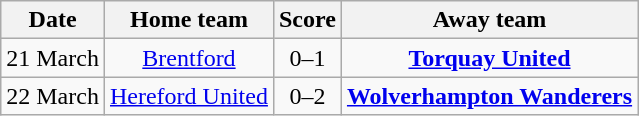<table class="wikitable" style="text-align: center">
<tr>
<th>Date</th>
<th>Home team</th>
<th>Score</th>
<th>Away team</th>
</tr>
<tr>
<td>21 March</td>
<td><a href='#'>Brentford</a></td>
<td>0–1</td>
<td><strong><a href='#'>Torquay United</a></strong></td>
</tr>
<tr>
<td>22 March</td>
<td><a href='#'>Hereford United</a></td>
<td>0–2</td>
<td><strong><a href='#'>Wolverhampton Wanderers</a></strong></td>
</tr>
</table>
